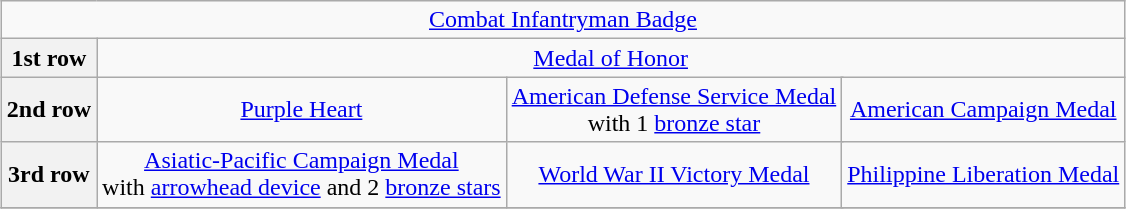<table class="wikitable" style="margin:1em auto; text-align:center;">
<tr>
<td colspan="12"><a href='#'>Combat Infantryman Badge</a></td>
</tr>
<tr>
<th>1st row</th>
<td colspan="12"><a href='#'>Medal of Honor</a></td>
</tr>
<tr>
<th>2nd row</th>
<td colspan="3"><a href='#'>Purple Heart</a></td>
<td colspan="5"><a href='#'>American Defense Service Medal</a> <br>with 1 <a href='#'>bronze star</a></td>
<td colspan="3"><a href='#'>American Campaign Medal</a></td>
</tr>
<tr>
<th>3rd row</th>
<td colspan="3"><a href='#'>Asiatic-Pacific Campaign Medal</a> <br>with <a href='#'>arrowhead device</a> and 2 <a href='#'>bronze stars</a></td>
<td colspan="5"><a href='#'>World War II Victory Medal</a></td>
<td colspan="3"><a href='#'>Philippine Liberation Medal</a></td>
</tr>
<tr>
</tr>
</table>
